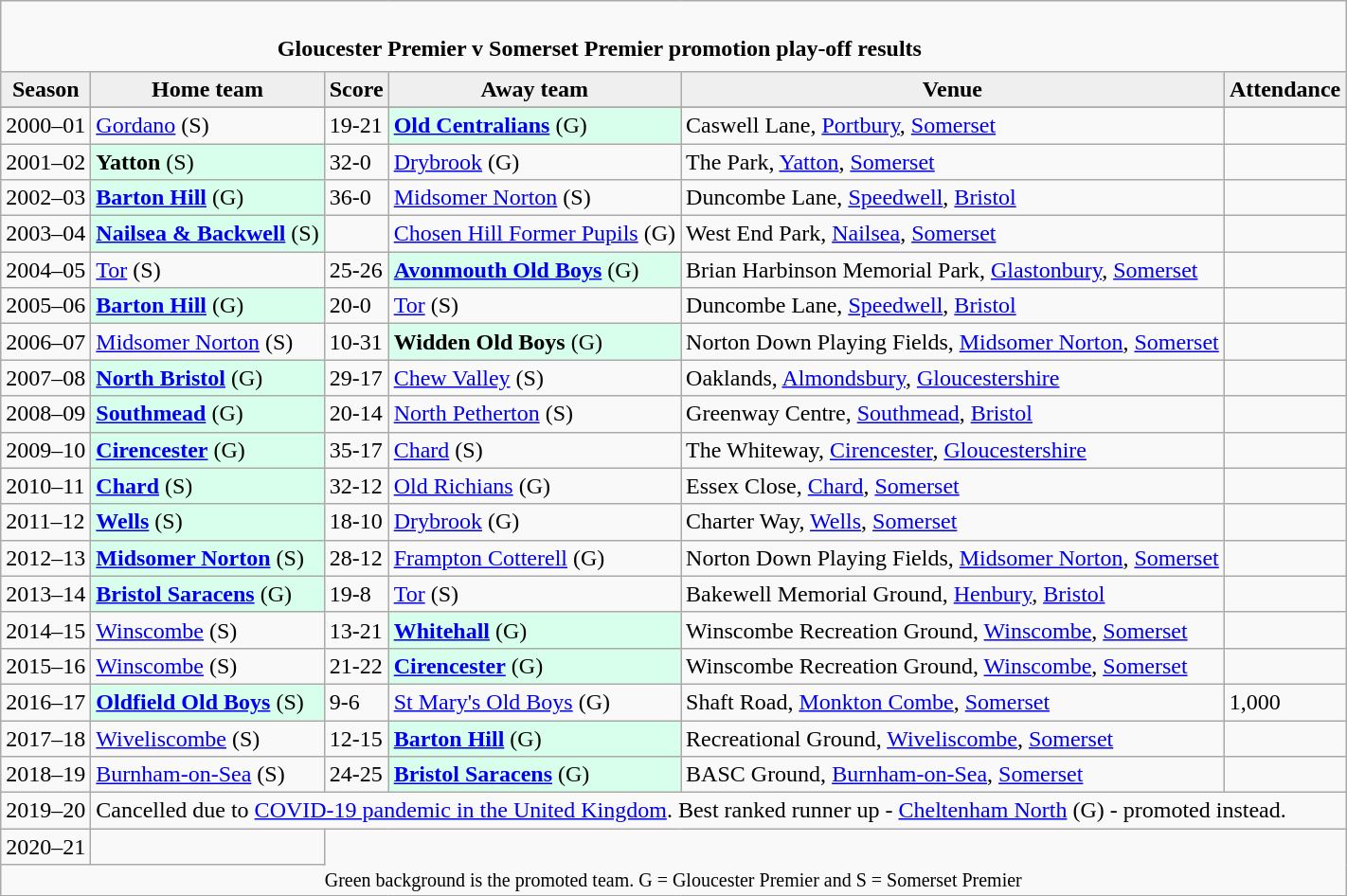<table class="wikitable" style="text-align: left;">
<tr>
<td colspan="6" cellpadding="0" cellspacing="0"><br><table border="0" style="width:100%;" cellpadding="0" cellspacing="0">
<tr>
<td style="width:20%; border:0;"></td>
<td style="border:0;"><strong>Gloucester Premier v Somerset Premier promotion play-off results</strong></td>
<td style="width:20%; border:0;"></td>
</tr>
</table>
</td>
</tr>
<tr>
<th style="background:#efefef;">Season</th>
<th style="background:#efefef">Home team</th>
<th style="background:#efefef">Score</th>
<th style="background:#efefef">Away team</th>
<th style="background:#efefef">Venue</th>
<th style="background:#efefef">Attendance</th>
</tr>
<tr align=left>
</tr>
<tr>
<td>2000–01</td>
<td><a href='#'>Gordano</a> (S)</td>
<td>19-21</td>
<td style="background:#d8ffeb;"><strong><a href='#'>Old Centralians</a></strong> (G)</td>
<td>Caswell Lane, <a href='#'>Portbury</a>, <a href='#'>Somerset</a></td>
<td></td>
</tr>
<tr>
<td>2001–02</td>
<td style="background:#d8ffeb;"><strong>Yatton</strong> (S)</td>
<td>32-0</td>
<td><a href='#'>Drybrook</a> (G)</td>
<td>The Park, <a href='#'>Yatton</a>, <a href='#'>Somerset</a></td>
<td></td>
</tr>
<tr>
<td>2002–03</td>
<td style="background:#d8ffeb;"><strong><a href='#'>Barton Hill</a></strong> (G)</td>
<td>36-0</td>
<td><a href='#'>Midsomer Norton</a> (S)</td>
<td>Duncombe Lane, <a href='#'>Speedwell</a>, <a href='#'>Bristol</a></td>
<td></td>
</tr>
<tr>
<td>2003–04</td>
<td style="background:#d8ffeb;"><strong><a href='#'>Nailsea & Backwell</a></strong> (S)</td>
<td></td>
<td><a href='#'>Chosen Hill Former Pupils</a> (G)</td>
<td>West End Park, <a href='#'>Nailsea</a>, <a href='#'>Somerset</a></td>
<td></td>
</tr>
<tr>
<td>2004–05</td>
<td><a href='#'>Tor</a> (S)</td>
<td>25-26</td>
<td style="background:#d8ffeb;"><strong><a href='#'>Avonmouth Old Boys</a></strong> (G)</td>
<td>Brian Harbinson Memorial Park, <a href='#'>Glastonbury</a>, <a href='#'>Somerset</a></td>
<td></td>
</tr>
<tr>
<td>2005–06</td>
<td style="background:#d8ffeb;"><strong><a href='#'>Barton Hill</a></strong> (G)</td>
<td>20-0</td>
<td><a href='#'>Tor</a> (S)</td>
<td>Duncombe Lane, <a href='#'>Speedwell</a>, <a href='#'>Bristol</a></td>
<td></td>
</tr>
<tr>
<td>2006–07</td>
<td><a href='#'>Midsomer Norton</a> (S)</td>
<td>10-31</td>
<td style="background:#d8ffeb;"><strong>Widden Old Boys</strong> (G)</td>
<td>Norton Down Playing Fields, <a href='#'>Midsomer Norton</a>, <a href='#'>Somerset</a></td>
<td></td>
</tr>
<tr>
<td>2007–08</td>
<td style="background:#d8ffeb;"><strong><a href='#'>North Bristol</a></strong> (G)</td>
<td>29-17</td>
<td><a href='#'>Chew Valley</a> (S)</td>
<td>Oaklands, <a href='#'>Almondsbury</a>, <a href='#'>Gloucestershire</a></td>
<td></td>
</tr>
<tr>
<td>2008–09</td>
<td style="background:#d8ffeb;"><strong><a href='#'>Southmead</a></strong> (G)</td>
<td>20-14</td>
<td><a href='#'>North Petherton</a> (S)</td>
<td>Greenway Centre, <a href='#'>Southmead</a>, <a href='#'>Bristol</a></td>
<td></td>
</tr>
<tr>
<td>2009–10</td>
<td style="background:#d8ffeb;"><strong><a href='#'>Cirencester</a></strong> (G)</td>
<td>35-17</td>
<td><a href='#'>Chard</a> (S)</td>
<td>The Whiteway, <a href='#'>Cirencester</a>, <a href='#'>Gloucestershire</a></td>
<td></td>
</tr>
<tr>
<td>2010–11</td>
<td style="background:#d8ffeb;"><strong><a href='#'>Chard</a></strong> (S)</td>
<td>32-12</td>
<td><a href='#'>Old Richians</a> (G)</td>
<td>Essex Close, <a href='#'>Chard</a>, <a href='#'>Somerset</a></td>
<td></td>
</tr>
<tr>
<td>2011–12</td>
<td style="background:#d8ffeb;"><strong><a href='#'>Wells</a></strong> (S)</td>
<td>18-10</td>
<td><a href='#'>Drybrook</a> (G)</td>
<td>Charter Way, <a href='#'>Wells</a>, <a href='#'>Somerset</a></td>
<td></td>
</tr>
<tr>
<td>2012–13</td>
<td style="background:#d8ffeb;"><strong><a href='#'>Midsomer Norton</a></strong> (S)</td>
<td>28-12</td>
<td><a href='#'>Frampton Cotterell</a> (G)</td>
<td>Norton Down Playing Fields, <a href='#'>Midsomer Norton</a>, <a href='#'>Somerset</a></td>
<td></td>
</tr>
<tr>
<td>2013–14</td>
<td style="background:#d8ffeb;"><strong><a href='#'>Bristol Saracens</a></strong> (G)</td>
<td>19-8</td>
<td><a href='#'>Tor</a> (S)</td>
<td>Bakewell Memorial Ground, <a href='#'>Henbury</a>, <a href='#'>Bristol</a></td>
<td></td>
</tr>
<tr>
<td>2014–15</td>
<td><a href='#'>Winscombe</a> (S)</td>
<td>13-21</td>
<td style="background:#d8ffeb;"><strong><a href='#'>Whitehall</a></strong> (G)</td>
<td>Winscombe Recreation Ground, <a href='#'>Winscombe</a>, <a href='#'>Somerset</a></td>
<td></td>
</tr>
<tr>
<td>2015–16</td>
<td><a href='#'>Winscombe</a> (S)</td>
<td>21-22</td>
<td style="background:#d8ffeb;"><strong><a href='#'>Cirencester</a></strong> (G)</td>
<td>Winscombe Recreation Ground, <a href='#'>Winscombe</a>, <a href='#'>Somerset</a></td>
<td></td>
</tr>
<tr>
<td>2016–17</td>
<td style="background:#d8ffeb;"><strong><a href='#'>Oldfield Old Boys</a></strong> (S)</td>
<td>9-6</td>
<td><a href='#'>St Mary's Old Boys</a> (G)</td>
<td>Shaft Road, <a href='#'>Monkton Combe</a>, <a href='#'>Somerset</a></td>
<td>1,000</td>
</tr>
<tr>
<td>2017–18</td>
<td><a href='#'>Wiveliscombe</a> (S)</td>
<td>12-15</td>
<td style="background:#d8ffeb;"><strong><a href='#'>Barton Hill</a></strong> (G)</td>
<td>Recreational Ground, <a href='#'>Wiveliscombe</a>, <a href='#'>Somerset</a></td>
<td></td>
</tr>
<tr>
<td>2018–19</td>
<td><a href='#'>Burnham-on-Sea</a> (S)</td>
<td>24-25</td>
<td style="background:#d8ffeb;"><strong><a href='#'>Bristol Saracens</a></strong> (G)</td>
<td>BASC Ground, <a href='#'>Burnham-on-Sea</a>, <a href='#'>Somerset</a></td>
<td></td>
</tr>
<tr>
<td>2019–20</td>
<td colspan=6>Cancelled due to <a href='#'>COVID-19 pandemic in the United Kingdom</a>.  Best ranked runner up - <a href='#'>Cheltenham North</a> (G) - promoted instead.</td>
</tr>
<tr>
<td>2020–21</td>
<td></td>
</tr>
<tr>
<td colspan="6"  style="border:0; font-size:smaller; text-align:center;">Green background is the promoted team.  G = Gloucester Premier and S = Somerset Premier</td>
</tr>
<tr>
</tr>
</table>
